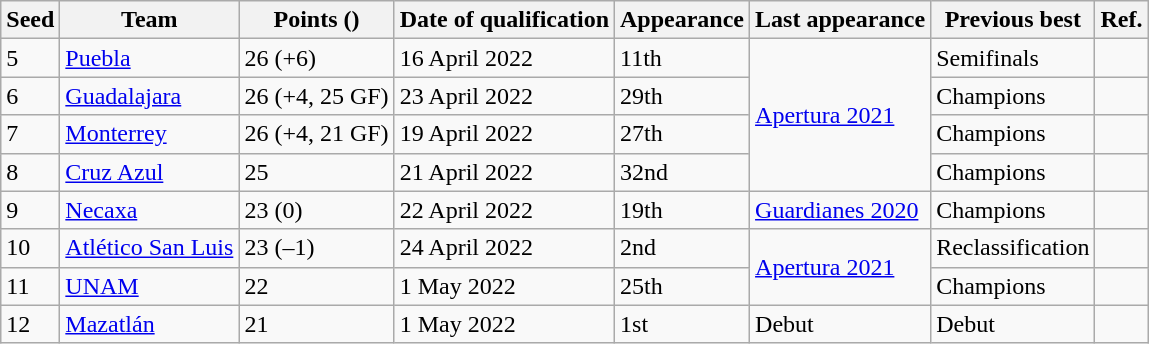<table class="wikitable sortable">
<tr>
<th>Seed</th>
<th>Team</th>
<th>Points ()</th>
<th>Date of qualification</th>
<th>Appearance</th>
<th>Last appearance</th>
<th>Previous best</th>
<th>Ref.</th>
</tr>
<tr>
<td>5</td>
<td><a href='#'>Puebla</a></td>
<td>26 (+6)</td>
<td>16 April 2022</td>
<td>11th</td>
<td rowspan="4"><a href='#'>Apertura 2021</a></td>
<td>Semifinals<br></td>
<td></td>
</tr>
<tr>
<td>6</td>
<td><a href='#'>Guadalajara</a></td>
<td>26 (+4, 25 GF)</td>
<td>23 April 2022</td>
<td>29th</td>
<td>Champions<br></td>
<td></td>
</tr>
<tr>
<td>7</td>
<td><a href='#'>Monterrey</a></td>
<td>26 (+4, 21 GF)</td>
<td>19 April 2022</td>
<td>27th</td>
<td>Champions<br></td>
<td></td>
</tr>
<tr>
<td>8</td>
<td><a href='#'>Cruz Azul</a></td>
<td>25</td>
<td>21 April 2022</td>
<td>32nd</td>
<td>Champions<br></td>
<td></td>
</tr>
<tr>
<td>9</td>
<td><a href='#'>Necaxa</a></td>
<td>23 (0)</td>
<td>22 April 2022</td>
<td>19th</td>
<td><a href='#'>Guardianes 2020</a></td>
<td>Champions<br></td>
<td></td>
</tr>
<tr>
<td>10</td>
<td><a href='#'>Atlético San Luis</a></td>
<td>23 (–1)</td>
<td>24 April 2022</td>
<td>2nd</td>
<td rowspan="2"><a href='#'>Apertura 2021</a></td>
<td>Reclassification<br></td>
<td></td>
</tr>
<tr>
<td>11</td>
<td><a href='#'>UNAM</a></td>
<td>22</td>
<td>1 May 2022</td>
<td>25th</td>
<td>Champions<br></td>
<td></td>
</tr>
<tr>
<td>12</td>
<td><a href='#'>Mazatlán</a></td>
<td>21</td>
<td>1 May 2022</td>
<td>1st</td>
<td>Debut</td>
<td>Debut</td>
<td></td>
</tr>
</table>
